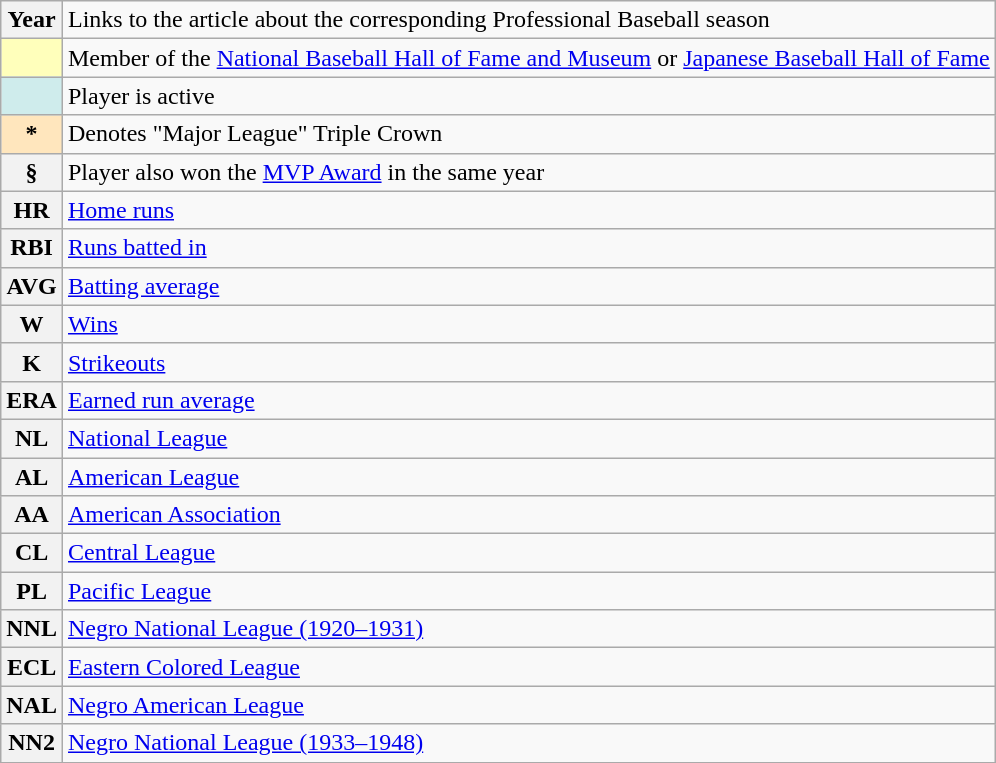<table class="wikitable plainrowheaders">
<tr>
<th scope="row" style="text-align:center"><strong>Year</strong></th>
<td>Links to the article about the corresponding Professional Baseball season</td>
</tr>
<tr>
<th scope="row" style="text-align:center; background-color: #ffffbb"></th>
<td>Member of the <a href='#'>National Baseball Hall of Fame and Museum</a> or <a href='#'>Japanese Baseball Hall of Fame</a></td>
</tr>
<tr>
<th scope="row" style="text-align:center; background:#cfecec;"></th>
<td>Player is active</td>
</tr>
<tr>
<th scope="row" style="text-align:center; background-color:#FFE6BD;">*</th>
<td>Denotes "Major League" Triple Crown</td>
</tr>
<tr>
<th scope="row" style="text-align:center;">§</th>
<td>Player also won the <a href='#'>MVP Award</a> in the same year</td>
</tr>
<tr>
<th scope="row" style="text-align:center"><strong>HR</strong></th>
<td><a href='#'>Home runs</a></td>
</tr>
<tr>
<th scope="row" style="text-align:center"><strong>RBI</strong></th>
<td><a href='#'>Runs batted in</a></td>
</tr>
<tr>
<th scope="row" style="text-align:center"><strong>AVG</strong></th>
<td><a href='#'>Batting average</a></td>
</tr>
<tr>
<th scope="row" style="text-align:center"><strong>W</strong></th>
<td><a href='#'>Wins</a></td>
</tr>
<tr>
<th scope="row" style="text-align:center"><strong>K</strong></th>
<td><a href='#'>Strikeouts</a></td>
</tr>
<tr>
<th scope="row" style="text-align:center"><strong>ERA</strong></th>
<td><a href='#'>Earned run average</a></td>
</tr>
<tr>
<th scope="row" style="text-align:center"><strong>NL</strong></th>
<td><a href='#'>National League</a></td>
</tr>
<tr>
<th scope="row" style="text-align:center"><strong>AL</strong></th>
<td><a href='#'>American League</a></td>
</tr>
<tr>
<th scope="row" style="text-align:center"><strong>AA</strong></th>
<td><a href='#'>American Association</a></td>
</tr>
<tr>
<th scope="row" style="text-align:center"><strong>CL</strong></th>
<td><a href='#'>Central League</a></td>
</tr>
<tr>
<th scope="row" style="text-align:center"><strong>PL</strong></th>
<td><a href='#'>Pacific League</a></td>
</tr>
<tr>
<th scope="row" style="text-align:center"><strong>NNL</strong></th>
<td><a href='#'>Negro National League (1920–1931)</a></td>
</tr>
<tr>
<th scope="row" style="text-align:center"><strong>ECL</strong></th>
<td><a href='#'>Eastern Colored League</a></td>
</tr>
<tr>
<th scope="row" style="text-align:center"><strong>NAL</strong></th>
<td><a href='#'>Negro American League</a></td>
</tr>
<tr>
<th scope="row" style="text-align:center"><strong>NN2</strong></th>
<td><a href='#'>Negro National League (1933–1948)</a></td>
</tr>
</table>
